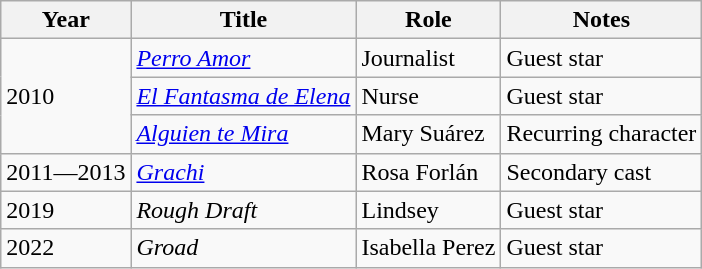<table class="wikitable sortable">
<tr>
<th>Year</th>
<th>Title</th>
<th>Role</th>
<th class="unsortable">Notes</th>
</tr>
<tr>
<td rowspan=3>2010</td>
<td><em><a href='#'>Perro Amor</a></em></td>
<td>Journalist</td>
<td>Guest star</td>
</tr>
<tr>
<td><em><a href='#'>El Fantasma de Elena</a></em></td>
<td>Nurse</td>
<td>Guest star</td>
</tr>
<tr>
<td><em><a href='#'>Alguien te Mira</a></em></td>
<td>Mary Suárez</td>
<td>Recurring character</td>
</tr>
<tr>
<td>2011—2013</td>
<td><em><a href='#'>Grachi</a></em></td>
<td>Rosa Forlán</td>
<td>Secondary cast</td>
</tr>
<tr>
<td>2019</td>
<td><em>Rough Draft</em></td>
<td>Lindsey</td>
<td>Guest star</td>
</tr>
<tr>
<td>2022</td>
<td><em>Groad</em></td>
<td>Isabella Perez</td>
<td>Guest star</td>
</tr>
</table>
